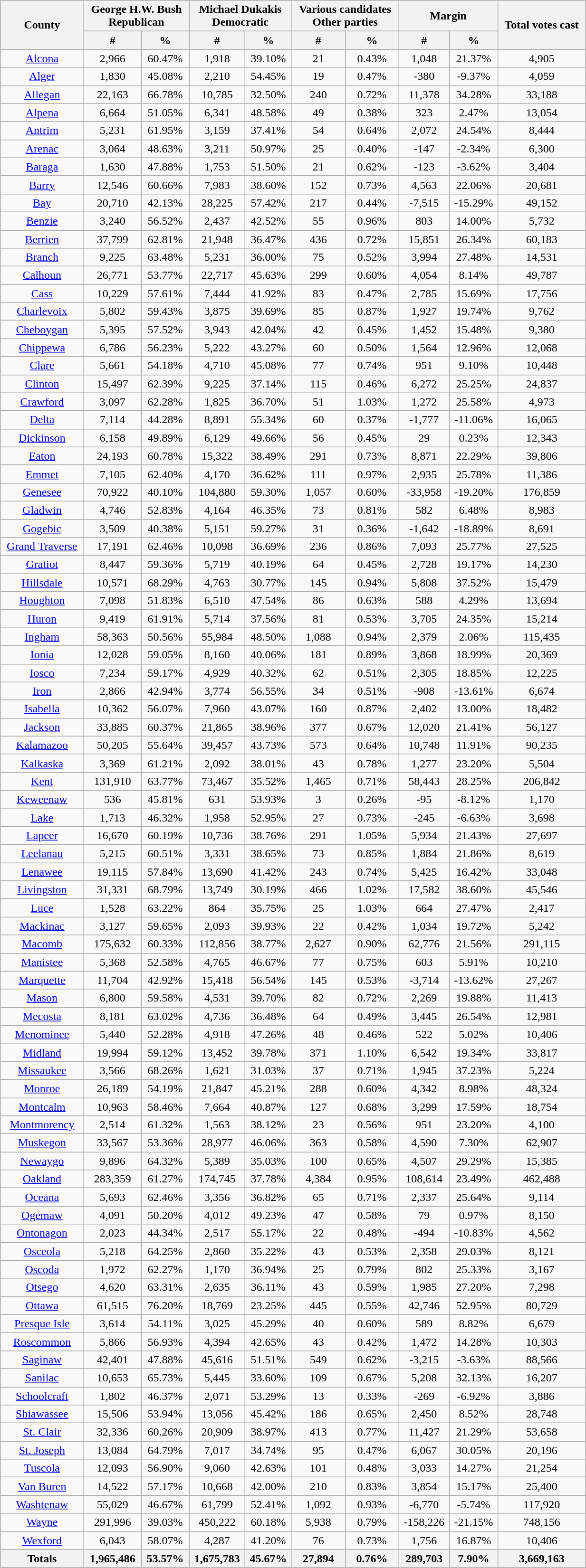<table width="65%" class="wikitable sortable">
<tr>
<th colspan="1" rowspan="2">County</th>
<th style="text-align:center;" colspan="2">George H.W. Bush<br>Republican</th>
<th style="text-align:center;" colspan="2">Michael Dukakis<br>Democratic</th>
<th style="text-align:center;" colspan="2">Various candidates<br>Other parties</th>
<th style="text-align:center;" colspan="2">Margin</th>
<th colspan="1" rowspan="2" style="text-align:center;">Total votes cast</th>
</tr>
<tr>
<th style="text-align:center;" data-sort-type="number">#</th>
<th style="text-align:center;" data-sort-type="number">%</th>
<th style="text-align:center;" data-sort-type="number">#</th>
<th style="text-align:center;" data-sort-type="number">%</th>
<th style="text-align:center;" data-sort-type="number">#</th>
<th style="text-align:center;" data-sort-type="number">%</th>
<th style="text-align:center;" data-sort-type="number">#</th>
<th style="text-align:center;" data-sort-type="number">%</th>
</tr>
<tr style="text-align:center;">
<td><a href='#'>Alcona</a></td>
<td>2,966</td>
<td>60.47%</td>
<td>1,918</td>
<td>39.10%</td>
<td>21</td>
<td>0.43%</td>
<td>1,048</td>
<td>21.37%</td>
<td>4,905</td>
</tr>
<tr style="text-align:center;">
<td><a href='#'>Alger</a></td>
<td>1,830</td>
<td>45.08%</td>
<td>2,210</td>
<td>54.45%</td>
<td>19</td>
<td>0.47%</td>
<td>-380</td>
<td>-9.37%</td>
<td>4,059</td>
</tr>
<tr style="text-align:center;">
<td><a href='#'>Allegan</a></td>
<td>22,163</td>
<td>66.78%</td>
<td>10,785</td>
<td>32.50%</td>
<td>240</td>
<td>0.72%</td>
<td>11,378</td>
<td>34.28%</td>
<td>33,188</td>
</tr>
<tr style="text-align:center;">
<td><a href='#'>Alpena</a></td>
<td>6,664</td>
<td>51.05%</td>
<td>6,341</td>
<td>48.58%</td>
<td>49</td>
<td>0.38%</td>
<td>323</td>
<td>2.47%</td>
<td>13,054</td>
</tr>
<tr style="text-align:center;">
<td><a href='#'>Antrim</a></td>
<td>5,231</td>
<td>61.95%</td>
<td>3,159</td>
<td>37.41%</td>
<td>54</td>
<td>0.64%</td>
<td>2,072</td>
<td>24.54%</td>
<td>8,444</td>
</tr>
<tr style="text-align:center;">
<td><a href='#'>Arenac</a></td>
<td>3,064</td>
<td>48.63%</td>
<td>3,211</td>
<td>50.97%</td>
<td>25</td>
<td>0.40%</td>
<td>-147</td>
<td>-2.34%</td>
<td>6,300</td>
</tr>
<tr style="text-align:center;">
<td><a href='#'>Baraga</a></td>
<td>1,630</td>
<td>47.88%</td>
<td>1,753</td>
<td>51.50%</td>
<td>21</td>
<td>0.62%</td>
<td>-123</td>
<td>-3.62%</td>
<td>3,404</td>
</tr>
<tr style="text-align:center;">
<td><a href='#'>Barry</a></td>
<td>12,546</td>
<td>60.66%</td>
<td>7,983</td>
<td>38.60%</td>
<td>152</td>
<td>0.73%</td>
<td>4,563</td>
<td>22.06%</td>
<td>20,681</td>
</tr>
<tr style="text-align:center;">
<td><a href='#'>Bay</a></td>
<td>20,710</td>
<td>42.13%</td>
<td>28,225</td>
<td>57.42%</td>
<td>217</td>
<td>0.44%</td>
<td>-7,515</td>
<td>-15.29%</td>
<td>49,152</td>
</tr>
<tr style="text-align:center;">
<td><a href='#'>Benzie</a></td>
<td>3,240</td>
<td>56.52%</td>
<td>2,437</td>
<td>42.52%</td>
<td>55</td>
<td>0.96%</td>
<td>803</td>
<td>14.00%</td>
<td>5,732</td>
</tr>
<tr style="text-align:center;">
<td><a href='#'>Berrien</a></td>
<td>37,799</td>
<td>62.81%</td>
<td>21,948</td>
<td>36.47%</td>
<td>436</td>
<td>0.72%</td>
<td>15,851</td>
<td>26.34%</td>
<td>60,183</td>
</tr>
<tr style="text-align:center;">
<td><a href='#'>Branch</a></td>
<td>9,225</td>
<td>63.48%</td>
<td>5,231</td>
<td>36.00%</td>
<td>75</td>
<td>0.52%</td>
<td>3,994</td>
<td>27.48%</td>
<td>14,531</td>
</tr>
<tr style="text-align:center;">
<td><a href='#'>Calhoun</a></td>
<td>26,771</td>
<td>53.77%</td>
<td>22,717</td>
<td>45.63%</td>
<td>299</td>
<td>0.60%</td>
<td>4,054</td>
<td>8.14%</td>
<td>49,787</td>
</tr>
<tr style="text-align:center;">
<td><a href='#'>Cass</a></td>
<td>10,229</td>
<td>57.61%</td>
<td>7,444</td>
<td>41.92%</td>
<td>83</td>
<td>0.47%</td>
<td>2,785</td>
<td>15.69%</td>
<td>17,756</td>
</tr>
<tr style="text-align:center;">
<td><a href='#'>Charlevoix</a></td>
<td>5,802</td>
<td>59.43%</td>
<td>3,875</td>
<td>39.69%</td>
<td>85</td>
<td>0.87%</td>
<td>1,927</td>
<td>19.74%</td>
<td>9,762</td>
</tr>
<tr style="text-align:center;">
<td><a href='#'>Cheboygan</a></td>
<td>5,395</td>
<td>57.52%</td>
<td>3,943</td>
<td>42.04%</td>
<td>42</td>
<td>0.45%</td>
<td>1,452</td>
<td>15.48%</td>
<td>9,380</td>
</tr>
<tr style="text-align:center;">
<td><a href='#'>Chippewa</a></td>
<td>6,786</td>
<td>56.23%</td>
<td>5,222</td>
<td>43.27%</td>
<td>60</td>
<td>0.50%</td>
<td>1,564</td>
<td>12.96%</td>
<td>12,068</td>
</tr>
<tr style="text-align:center;">
<td><a href='#'>Clare</a></td>
<td>5,661</td>
<td>54.18%</td>
<td>4,710</td>
<td>45.08%</td>
<td>77</td>
<td>0.74%</td>
<td>951</td>
<td>9.10%</td>
<td>10,448</td>
</tr>
<tr style="text-align:center;">
<td><a href='#'>Clinton</a></td>
<td>15,497</td>
<td>62.39%</td>
<td>9,225</td>
<td>37.14%</td>
<td>115</td>
<td>0.46%</td>
<td>6,272</td>
<td>25.25%</td>
<td>24,837</td>
</tr>
<tr style="text-align:center;">
<td><a href='#'>Crawford</a></td>
<td>3,097</td>
<td>62.28%</td>
<td>1,825</td>
<td>36.70%</td>
<td>51</td>
<td>1.03%</td>
<td>1,272</td>
<td>25.58%</td>
<td>4,973</td>
</tr>
<tr style="text-align:center;">
<td><a href='#'>Delta</a></td>
<td>7,114</td>
<td>44.28%</td>
<td>8,891</td>
<td>55.34%</td>
<td>60</td>
<td>0.37%</td>
<td>-1,777</td>
<td>-11.06%</td>
<td>16,065</td>
</tr>
<tr style="text-align:center;">
<td><a href='#'>Dickinson</a></td>
<td>6,158</td>
<td>49.89%</td>
<td>6,129</td>
<td>49.66%</td>
<td>56</td>
<td>0.45%</td>
<td>29</td>
<td>0.23%</td>
<td>12,343</td>
</tr>
<tr style="text-align:center;">
<td><a href='#'>Eaton</a></td>
<td>24,193</td>
<td>60.78%</td>
<td>15,322</td>
<td>38.49%</td>
<td>291</td>
<td>0.73%</td>
<td>8,871</td>
<td>22.29%</td>
<td>39,806</td>
</tr>
<tr style="text-align:center;">
<td><a href='#'>Emmet</a></td>
<td>7,105</td>
<td>62.40%</td>
<td>4,170</td>
<td>36.62%</td>
<td>111</td>
<td>0.97%</td>
<td>2,935</td>
<td>25.78%</td>
<td>11,386</td>
</tr>
<tr style="text-align:center;">
<td><a href='#'>Genesee</a></td>
<td>70,922</td>
<td>40.10%</td>
<td>104,880</td>
<td>59.30%</td>
<td>1,057</td>
<td>0.60%</td>
<td>-33,958</td>
<td>-19.20%</td>
<td>176,859</td>
</tr>
<tr style="text-align:center;">
<td><a href='#'>Gladwin</a></td>
<td>4,746</td>
<td>52.83%</td>
<td>4,164</td>
<td>46.35%</td>
<td>73</td>
<td>0.81%</td>
<td>582</td>
<td>6.48%</td>
<td>8,983</td>
</tr>
<tr style="text-align:center;">
<td><a href='#'>Gogebic</a></td>
<td>3,509</td>
<td>40.38%</td>
<td>5,151</td>
<td>59.27%</td>
<td>31</td>
<td>0.36%</td>
<td>-1,642</td>
<td>-18.89%</td>
<td>8,691</td>
</tr>
<tr style="text-align:center;">
<td><a href='#'>Grand Traverse</a></td>
<td>17,191</td>
<td>62.46%</td>
<td>10,098</td>
<td>36.69%</td>
<td>236</td>
<td>0.86%</td>
<td>7,093</td>
<td>25.77%</td>
<td>27,525</td>
</tr>
<tr style="text-align:center;">
<td><a href='#'>Gratiot</a></td>
<td>8,447</td>
<td>59.36%</td>
<td>5,719</td>
<td>40.19%</td>
<td>64</td>
<td>0.45%</td>
<td>2,728</td>
<td>19.17%</td>
<td>14,230</td>
</tr>
<tr style="text-align:center;">
<td><a href='#'>Hillsdale</a></td>
<td>10,571</td>
<td>68.29%</td>
<td>4,763</td>
<td>30.77%</td>
<td>145</td>
<td>0.94%</td>
<td>5,808</td>
<td>37.52%</td>
<td>15,479</td>
</tr>
<tr style="text-align:center;">
<td><a href='#'>Houghton</a></td>
<td>7,098</td>
<td>51.83%</td>
<td>6,510</td>
<td>47.54%</td>
<td>86</td>
<td>0.63%</td>
<td>588</td>
<td>4.29%</td>
<td>13,694</td>
</tr>
<tr style="text-align:center;">
<td><a href='#'>Huron</a></td>
<td>9,419</td>
<td>61.91%</td>
<td>5,714</td>
<td>37.56%</td>
<td>81</td>
<td>0.53%</td>
<td>3,705</td>
<td>24.35%</td>
<td>15,214</td>
</tr>
<tr style="text-align:center;">
<td><a href='#'>Ingham</a></td>
<td>58,363</td>
<td>50.56%</td>
<td>55,984</td>
<td>48.50%</td>
<td>1,088</td>
<td>0.94%</td>
<td>2,379</td>
<td>2.06%</td>
<td>115,435</td>
</tr>
<tr style="text-align:center;">
<td><a href='#'>Ionia</a></td>
<td>12,028</td>
<td>59.05%</td>
<td>8,160</td>
<td>40.06%</td>
<td>181</td>
<td>0.89%</td>
<td>3,868</td>
<td>18.99%</td>
<td>20,369</td>
</tr>
<tr style="text-align:center;">
<td><a href='#'>Iosco</a></td>
<td>7,234</td>
<td>59.17%</td>
<td>4,929</td>
<td>40.32%</td>
<td>62</td>
<td>0.51%</td>
<td>2,305</td>
<td>18.85%</td>
<td>12,225</td>
</tr>
<tr style="text-align:center;">
<td><a href='#'>Iron</a></td>
<td>2,866</td>
<td>42.94%</td>
<td>3,774</td>
<td>56.55%</td>
<td>34</td>
<td>0.51%</td>
<td>-908</td>
<td>-13.61%</td>
<td>6,674</td>
</tr>
<tr style="text-align:center;">
<td><a href='#'>Isabella</a></td>
<td>10,362</td>
<td>56.07%</td>
<td>7,960</td>
<td>43.07%</td>
<td>160</td>
<td>0.87%</td>
<td>2,402</td>
<td>13.00%</td>
<td>18,482</td>
</tr>
<tr style="text-align:center;">
<td><a href='#'>Jackson</a></td>
<td>33,885</td>
<td>60.37%</td>
<td>21,865</td>
<td>38.96%</td>
<td>377</td>
<td>0.67%</td>
<td>12,020</td>
<td>21.41%</td>
<td>56,127</td>
</tr>
<tr style="text-align:center;">
<td><a href='#'>Kalamazoo</a></td>
<td>50,205</td>
<td>55.64%</td>
<td>39,457</td>
<td>43.73%</td>
<td>573</td>
<td>0.64%</td>
<td>10,748</td>
<td>11.91%</td>
<td>90,235</td>
</tr>
<tr style="text-align:center;">
<td><a href='#'>Kalkaska</a></td>
<td>3,369</td>
<td>61.21%</td>
<td>2,092</td>
<td>38.01%</td>
<td>43</td>
<td>0.78%</td>
<td>1,277</td>
<td>23.20%</td>
<td>5,504</td>
</tr>
<tr style="text-align:center;">
<td><a href='#'>Kent</a></td>
<td>131,910</td>
<td>63.77%</td>
<td>73,467</td>
<td>35.52%</td>
<td>1,465</td>
<td>0.71%</td>
<td>58,443</td>
<td>28.25%</td>
<td>206,842</td>
</tr>
<tr style="text-align:center;">
<td><a href='#'>Keweenaw</a></td>
<td>536</td>
<td>45.81%</td>
<td>631</td>
<td>53.93%</td>
<td>3</td>
<td>0.26%</td>
<td>-95</td>
<td>-8.12%</td>
<td>1,170</td>
</tr>
<tr style="text-align:center;">
<td><a href='#'>Lake</a></td>
<td>1,713</td>
<td>46.32%</td>
<td>1,958</td>
<td>52.95%</td>
<td>27</td>
<td>0.73%</td>
<td>-245</td>
<td>-6.63%</td>
<td>3,698</td>
</tr>
<tr style="text-align:center;">
<td><a href='#'>Lapeer</a></td>
<td>16,670</td>
<td>60.19%</td>
<td>10,736</td>
<td>38.76%</td>
<td>291</td>
<td>1.05%</td>
<td>5,934</td>
<td>21.43%</td>
<td>27,697</td>
</tr>
<tr style="text-align:center;">
<td><a href='#'>Leelanau</a></td>
<td>5,215</td>
<td>60.51%</td>
<td>3,331</td>
<td>38.65%</td>
<td>73</td>
<td>0.85%</td>
<td>1,884</td>
<td>21.86%</td>
<td>8,619</td>
</tr>
<tr style="text-align:center;">
<td><a href='#'>Lenawee</a></td>
<td>19,115</td>
<td>57.84%</td>
<td>13,690</td>
<td>41.42%</td>
<td>243</td>
<td>0.74%</td>
<td>5,425</td>
<td>16.42%</td>
<td>33,048</td>
</tr>
<tr style="text-align:center;">
<td><a href='#'>Livingston</a></td>
<td>31,331</td>
<td>68.79%</td>
<td>13,749</td>
<td>30.19%</td>
<td>466</td>
<td>1.02%</td>
<td>17,582</td>
<td>38.60%</td>
<td>45,546</td>
</tr>
<tr style="text-align:center;">
<td><a href='#'>Luce</a></td>
<td>1,528</td>
<td>63.22%</td>
<td>864</td>
<td>35.75%</td>
<td>25</td>
<td>1.03%</td>
<td>664</td>
<td>27.47%</td>
<td>2,417</td>
</tr>
<tr style="text-align:center;">
<td><a href='#'>Mackinac</a></td>
<td>3,127</td>
<td>59.65%</td>
<td>2,093</td>
<td>39.93%</td>
<td>22</td>
<td>0.42%</td>
<td>1,034</td>
<td>19.72%</td>
<td>5,242</td>
</tr>
<tr style="text-align:center;">
<td><a href='#'>Macomb</a></td>
<td>175,632</td>
<td>60.33%</td>
<td>112,856</td>
<td>38.77%</td>
<td>2,627</td>
<td>0.90%</td>
<td>62,776</td>
<td>21.56%</td>
<td>291,115</td>
</tr>
<tr style="text-align:center;">
<td><a href='#'>Manistee</a></td>
<td>5,368</td>
<td>52.58%</td>
<td>4,765</td>
<td>46.67%</td>
<td>77</td>
<td>0.75%</td>
<td>603</td>
<td>5.91%</td>
<td>10,210</td>
</tr>
<tr style="text-align:center;">
<td><a href='#'>Marquette</a></td>
<td>11,704</td>
<td>42.92%</td>
<td>15,418</td>
<td>56.54%</td>
<td>145</td>
<td>0.53%</td>
<td>-3,714</td>
<td>-13.62%</td>
<td>27,267</td>
</tr>
<tr style="text-align:center;">
<td><a href='#'>Mason</a></td>
<td>6,800</td>
<td>59.58%</td>
<td>4,531</td>
<td>39.70%</td>
<td>82</td>
<td>0.72%</td>
<td>2,269</td>
<td>19.88%</td>
<td>11,413</td>
</tr>
<tr style="text-align:center;">
<td><a href='#'>Mecosta</a></td>
<td>8,181</td>
<td>63.02%</td>
<td>4,736</td>
<td>36.48%</td>
<td>64</td>
<td>0.49%</td>
<td>3,445</td>
<td>26.54%</td>
<td>12,981</td>
</tr>
<tr style="text-align:center;">
<td><a href='#'>Menominee</a></td>
<td>5,440</td>
<td>52.28%</td>
<td>4,918</td>
<td>47.26%</td>
<td>48</td>
<td>0.46%</td>
<td>522</td>
<td>5.02%</td>
<td>10,406</td>
</tr>
<tr style="text-align:center;">
<td><a href='#'>Midland</a></td>
<td>19,994</td>
<td>59.12%</td>
<td>13,452</td>
<td>39.78%</td>
<td>371</td>
<td>1.10%</td>
<td>6,542</td>
<td>19.34%</td>
<td>33,817</td>
</tr>
<tr style="text-align:center;">
<td><a href='#'>Missaukee</a></td>
<td>3,566</td>
<td>68.26%</td>
<td>1,621</td>
<td>31.03%</td>
<td>37</td>
<td>0.71%</td>
<td>1,945</td>
<td>37.23%</td>
<td>5,224</td>
</tr>
<tr style="text-align:center;">
<td><a href='#'>Monroe</a></td>
<td>26,189</td>
<td>54.19%</td>
<td>21,847</td>
<td>45.21%</td>
<td>288</td>
<td>0.60%</td>
<td>4,342</td>
<td>8.98%</td>
<td>48,324</td>
</tr>
<tr style="text-align:center;">
<td><a href='#'>Montcalm</a></td>
<td>10,963</td>
<td>58.46%</td>
<td>7,664</td>
<td>40.87%</td>
<td>127</td>
<td>0.68%</td>
<td>3,299</td>
<td>17.59%</td>
<td>18,754</td>
</tr>
<tr style="text-align:center;">
<td><a href='#'>Montmorency</a></td>
<td>2,514</td>
<td>61.32%</td>
<td>1,563</td>
<td>38.12%</td>
<td>23</td>
<td>0.56%</td>
<td>951</td>
<td>23.20%</td>
<td>4,100</td>
</tr>
<tr style="text-align:center;">
<td><a href='#'>Muskegon</a></td>
<td>33,567</td>
<td>53.36%</td>
<td>28,977</td>
<td>46.06%</td>
<td>363</td>
<td>0.58%</td>
<td>4,590</td>
<td>7.30%</td>
<td>62,907</td>
</tr>
<tr style="text-align:center;">
<td><a href='#'>Newaygo</a></td>
<td>9,896</td>
<td>64.32%</td>
<td>5,389</td>
<td>35.03%</td>
<td>100</td>
<td>0.65%</td>
<td>4,507</td>
<td>29.29%</td>
<td>15,385</td>
</tr>
<tr style="text-align:center;">
<td><a href='#'>Oakland</a></td>
<td>283,359</td>
<td>61.27%</td>
<td>174,745</td>
<td>37.78%</td>
<td>4,384</td>
<td>0.95%</td>
<td>108,614</td>
<td>23.49%</td>
<td>462,488</td>
</tr>
<tr style="text-align:center;">
<td><a href='#'>Oceana</a></td>
<td>5,693</td>
<td>62.46%</td>
<td>3,356</td>
<td>36.82%</td>
<td>65</td>
<td>0.71%</td>
<td>2,337</td>
<td>25.64%</td>
<td>9,114</td>
</tr>
<tr style="text-align:center;">
<td><a href='#'>Ogemaw</a></td>
<td>4,091</td>
<td>50.20%</td>
<td>4,012</td>
<td>49.23%</td>
<td>47</td>
<td>0.58%</td>
<td>79</td>
<td>0.97%</td>
<td>8,150</td>
</tr>
<tr style="text-align:center;">
<td><a href='#'>Ontonagon</a></td>
<td>2,023</td>
<td>44.34%</td>
<td>2,517</td>
<td>55.17%</td>
<td>22</td>
<td>0.48%</td>
<td>-494</td>
<td>-10.83%</td>
<td>4,562</td>
</tr>
<tr style="text-align:center;">
<td><a href='#'>Osceola</a></td>
<td>5,218</td>
<td>64.25%</td>
<td>2,860</td>
<td>35.22%</td>
<td>43</td>
<td>0.53%</td>
<td>2,358</td>
<td>29.03%</td>
<td>8,121</td>
</tr>
<tr style="text-align:center;">
<td><a href='#'>Oscoda</a></td>
<td>1,972</td>
<td>62.27%</td>
<td>1,170</td>
<td>36.94%</td>
<td>25</td>
<td>0.79%</td>
<td>802</td>
<td>25.33%</td>
<td>3,167</td>
</tr>
<tr style="text-align:center;">
<td><a href='#'>Otsego</a></td>
<td>4,620</td>
<td>63.31%</td>
<td>2,635</td>
<td>36.11%</td>
<td>43</td>
<td>0.59%</td>
<td>1,985</td>
<td>27.20%</td>
<td>7,298</td>
</tr>
<tr style="text-align:center;">
<td><a href='#'>Ottawa</a></td>
<td>61,515</td>
<td>76.20%</td>
<td>18,769</td>
<td>23.25%</td>
<td>445</td>
<td>0.55%</td>
<td>42,746</td>
<td>52.95%</td>
<td>80,729</td>
</tr>
<tr style="text-align:center;">
<td><a href='#'>Presque Isle</a></td>
<td>3,614</td>
<td>54.11%</td>
<td>3,025</td>
<td>45.29%</td>
<td>40</td>
<td>0.60%</td>
<td>589</td>
<td>8.82%</td>
<td>6,679</td>
</tr>
<tr style="text-align:center;">
<td><a href='#'>Roscommon</a></td>
<td>5,866</td>
<td>56.93%</td>
<td>4,394</td>
<td>42.65%</td>
<td>43</td>
<td>0.42%</td>
<td>1,472</td>
<td>14.28%</td>
<td>10,303</td>
</tr>
<tr style="text-align:center;">
<td><a href='#'>Saginaw</a></td>
<td>42,401</td>
<td>47.88%</td>
<td>45,616</td>
<td>51.51%</td>
<td>549</td>
<td>0.62%</td>
<td>-3,215</td>
<td>-3.63%</td>
<td>88,566</td>
</tr>
<tr style="text-align:center;">
<td><a href='#'>Sanilac</a></td>
<td>10,653</td>
<td>65.73%</td>
<td>5,445</td>
<td>33.60%</td>
<td>109</td>
<td>0.67%</td>
<td>5,208</td>
<td>32.13%</td>
<td>16,207</td>
</tr>
<tr style="text-align:center;">
<td><a href='#'>Schoolcraft</a></td>
<td>1,802</td>
<td>46.37%</td>
<td>2,071</td>
<td>53.29%</td>
<td>13</td>
<td>0.33%</td>
<td>-269</td>
<td>-6.92%</td>
<td>3,886</td>
</tr>
<tr style="text-align:center;">
<td><a href='#'>Shiawassee</a></td>
<td>15,506</td>
<td>53.94%</td>
<td>13,056</td>
<td>45.42%</td>
<td>186</td>
<td>0.65%</td>
<td>2,450</td>
<td>8.52%</td>
<td>28,748</td>
</tr>
<tr style="text-align:center;">
<td><a href='#'>St. Clair</a></td>
<td>32,336</td>
<td>60.26%</td>
<td>20,909</td>
<td>38.97%</td>
<td>413</td>
<td>0.77%</td>
<td>11,427</td>
<td>21.29%</td>
<td>53,658</td>
</tr>
<tr style="text-align:center;">
<td><a href='#'>St. Joseph</a></td>
<td>13,084</td>
<td>64.79%</td>
<td>7,017</td>
<td>34.74%</td>
<td>95</td>
<td>0.47%</td>
<td>6,067</td>
<td>30.05%</td>
<td>20,196</td>
</tr>
<tr style="text-align:center;">
<td><a href='#'>Tuscola</a></td>
<td>12,093</td>
<td>56.90%</td>
<td>9,060</td>
<td>42.63%</td>
<td>101</td>
<td>0.48%</td>
<td>3,033</td>
<td>14.27%</td>
<td>21,254</td>
</tr>
<tr style="text-align:center;">
<td><a href='#'>Van Buren</a></td>
<td>14,522</td>
<td>57.17%</td>
<td>10,668</td>
<td>42.00%</td>
<td>210</td>
<td>0.83%</td>
<td>3,854</td>
<td>15.17%</td>
<td>25,400</td>
</tr>
<tr style="text-align:center;">
<td><a href='#'>Washtenaw</a></td>
<td>55,029</td>
<td>46.67%</td>
<td>61,799</td>
<td>52.41%</td>
<td>1,092</td>
<td>0.93%</td>
<td>-6,770</td>
<td>-5.74%</td>
<td>117,920</td>
</tr>
<tr style="text-align:center;">
<td><a href='#'>Wayne</a></td>
<td>291,996</td>
<td>39.03%</td>
<td>450,222</td>
<td>60.18%</td>
<td>5,938</td>
<td>0.79%</td>
<td>-158,226</td>
<td>-21.15%</td>
<td>748,156</td>
</tr>
<tr style="text-align:center;">
<td><a href='#'>Wexford</a></td>
<td>6,043</td>
<td>58.07%</td>
<td>4,287</td>
<td>41.20%</td>
<td>76</td>
<td>0.73%</td>
<td>1,756</td>
<td>16.87%</td>
<td>10,406</td>
</tr>
<tr style="text-align:center;">
<th>Totals</th>
<th>1,965,486</th>
<th>53.57%</th>
<th>1,675,783</th>
<th>45.67%</th>
<th>27,894</th>
<th>0.76%</th>
<th>289,703</th>
<th>7.90%</th>
<th>3,669,163</th>
</tr>
</table>
